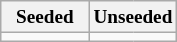<table class="wikitable" style="font-size:80%">
<tr>
<th colspan=2>Seeded</th>
<th colspan=2>Unseeded</th>
</tr>
<tr>
<td style="border-right:none; width:25%; vertical-align:top;"></td>
<td style="border-left:none; width:25%; vertical-align:top;"></td>
<td style="border-right:none; width:25%; vertical-align:top;"></td>
<td style="border-left:none; width:25%; vertical-align:top;"></td>
</tr>
</table>
